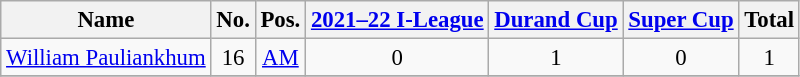<table class="wikitable sortable" style="font-size: 95%; text-align: center;">
<tr>
<th>Name</th>
<th>No.</th>
<th>Pos.</th>
<th><a href='#'>2021–22 I-League</a></th>
<th><a href='#'>Durand Cup</a></th>
<th><a href='#'>Super Cup</a></th>
<th>Total</th>
</tr>
<tr>
<td> <a href='#'>William Pauliankhum</a></td>
<td>16</td>
<td><a href='#'>AM</a></td>
<td>0</td>
<td>1</td>
<td>0</td>
<td>1</td>
</tr>
<tr>
</tr>
</table>
